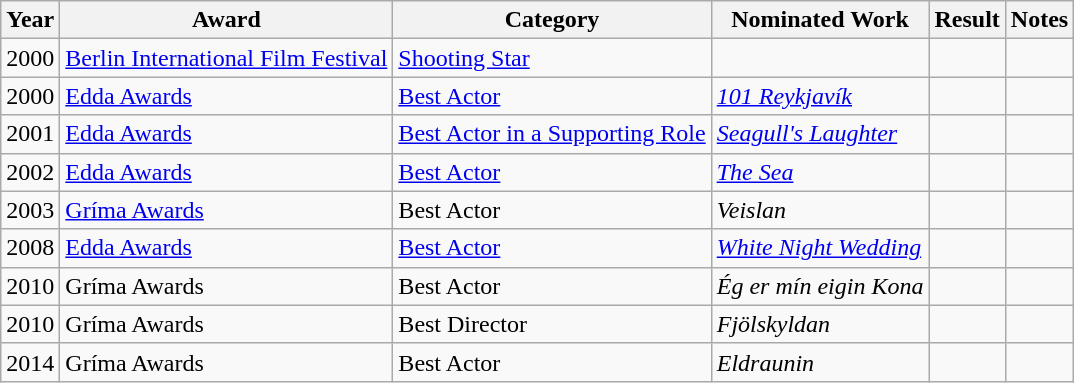<table class="wikitable">
<tr>
<th>Year</th>
<th>Award</th>
<th>Category</th>
<th>Nominated Work</th>
<th>Result</th>
<th>Notes</th>
</tr>
<tr>
<td>2000</td>
<td><a href='#'>Berlin International Film Festival</a></td>
<td><a href='#'>Shooting Star</a></td>
<td></td>
<td></td>
<td></td>
</tr>
<tr>
<td>2000</td>
<td><a href='#'>Edda Awards</a></td>
<td><a href='#'>Best Actor</a></td>
<td><em><a href='#'>101 Reykjavík</a></em></td>
<td></td>
<td></td>
</tr>
<tr>
<td>2001</td>
<td><a href='#'>Edda Awards</a></td>
<td><a href='#'>Best Actor in a Supporting Role</a></td>
<td><a href='#'><em>Seagull's Laughter</em></a></td>
<td></td>
<td></td>
</tr>
<tr>
<td>2002</td>
<td><a href='#'>Edda Awards</a></td>
<td><a href='#'>Best Actor</a></td>
<td><em><a href='#'>The Sea</a></em></td>
<td></td>
<td></td>
</tr>
<tr>
<td>2003</td>
<td><a href='#'>Gríma Awards</a></td>
<td>Best Actor</td>
<td><em>Veislan </em></td>
<td></td>
<td></td>
</tr>
<tr>
<td>2008</td>
<td><a href='#'>Edda Awards</a></td>
<td><a href='#'>Best Actor</a></td>
<td><em><a href='#'>White Night Wedding</a></em></td>
<td></td>
<td></td>
</tr>
<tr>
<td>2010</td>
<td>Gríma Awards</td>
<td>Best Actor</td>
<td><em>Ég er mín eigin Kona</em></td>
<td></td>
<td></td>
</tr>
<tr>
<td>2010</td>
<td>Gríma Awards</td>
<td>Best Director</td>
<td><em>Fjölskyldan</em></td>
<td></td>
<td></td>
</tr>
<tr>
<td>2014</td>
<td>Gríma Awards</td>
<td>Best Actor</td>
<td><em>Eldraunin</em></td>
<td></td>
<td></td>
</tr>
</table>
